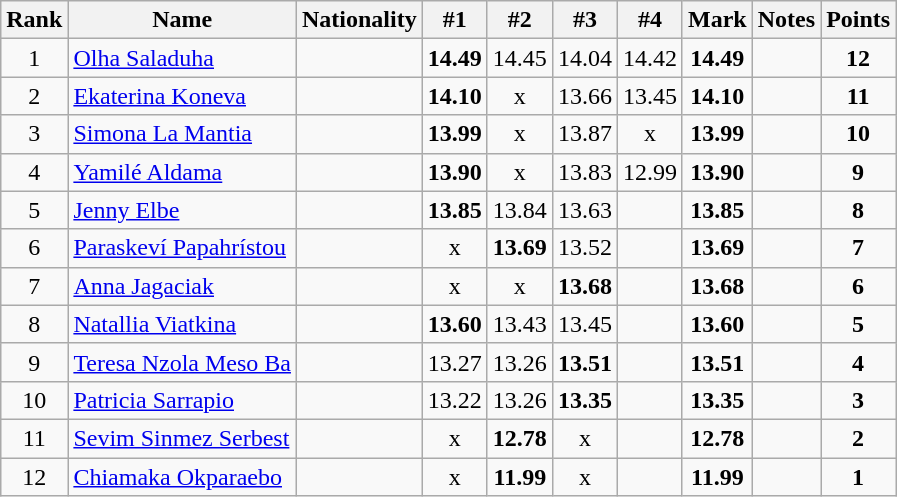<table class="wikitable sortable" style="text-align:center">
<tr>
<th>Rank</th>
<th>Name</th>
<th>Nationality</th>
<th>#1</th>
<th>#2</th>
<th>#3</th>
<th>#4</th>
<th>Mark</th>
<th>Notes</th>
<th>Points</th>
</tr>
<tr>
<td>1</td>
<td align=left><a href='#'>Olha Saladuha</a></td>
<td align=left></td>
<td><strong>14.49</strong></td>
<td>14.45</td>
<td>14.04</td>
<td>14.42</td>
<td><strong>14.49</strong></td>
<td></td>
<td><strong>12</strong></td>
</tr>
<tr>
<td>2</td>
<td align=left><a href='#'>Ekaterina Koneva</a></td>
<td align=left></td>
<td><strong>14.10</strong></td>
<td>x</td>
<td>13.66</td>
<td>13.45</td>
<td><strong>14.10</strong></td>
<td></td>
<td><strong>11</strong></td>
</tr>
<tr>
<td>3</td>
<td align=left><a href='#'>Simona La Mantia</a></td>
<td align=left></td>
<td><strong>13.99</strong></td>
<td>x</td>
<td>13.87</td>
<td>x</td>
<td><strong>13.99</strong></td>
<td></td>
<td><strong>10</strong></td>
</tr>
<tr>
<td>4</td>
<td align=left><a href='#'>Yamilé Aldama</a></td>
<td align=left></td>
<td><strong>13.90</strong></td>
<td>x</td>
<td>13.83</td>
<td>12.99</td>
<td><strong>13.90</strong></td>
<td></td>
<td><strong>9</strong></td>
</tr>
<tr>
<td>5</td>
<td align=left><a href='#'>Jenny Elbe</a></td>
<td align=left></td>
<td><strong>13.85</strong></td>
<td>13.84</td>
<td>13.63</td>
<td></td>
<td><strong>13.85</strong></td>
<td></td>
<td><strong>8</strong></td>
</tr>
<tr>
<td>6</td>
<td align=left><a href='#'>Paraskeví Papahrístou</a></td>
<td align=left></td>
<td>x</td>
<td><strong>13.69</strong></td>
<td>13.52</td>
<td></td>
<td><strong>13.69</strong></td>
<td></td>
<td><strong>7</strong></td>
</tr>
<tr>
<td>7</td>
<td align=left><a href='#'>Anna Jagaciak</a></td>
<td align=left></td>
<td>x</td>
<td>x</td>
<td><strong>13.68</strong></td>
<td></td>
<td><strong>13.68</strong></td>
<td></td>
<td><strong>6</strong></td>
</tr>
<tr>
<td>8</td>
<td align=left><a href='#'>Natallia Viatkina</a></td>
<td align=left></td>
<td><strong>13.60</strong></td>
<td>13.43</td>
<td>13.45</td>
<td></td>
<td><strong>13.60</strong></td>
<td></td>
<td><strong>5</strong></td>
</tr>
<tr>
<td>9</td>
<td align=left><a href='#'>Teresa Nzola Meso Ba</a></td>
<td align=left></td>
<td>13.27</td>
<td>13.26</td>
<td><strong>13.51</strong></td>
<td></td>
<td><strong>13.51</strong></td>
<td></td>
<td><strong>4</strong></td>
</tr>
<tr>
<td>10</td>
<td align=left><a href='#'>Patricia Sarrapio</a></td>
<td align=left></td>
<td>13.22</td>
<td>13.26</td>
<td><strong>13.35</strong></td>
<td></td>
<td><strong>13.35</strong></td>
<td></td>
<td><strong>3</strong></td>
</tr>
<tr>
<td>11</td>
<td align=left><a href='#'>Sevim Sinmez Serbest</a></td>
<td align=left></td>
<td>x</td>
<td><strong>12.78</strong></td>
<td>x</td>
<td></td>
<td><strong>12.78</strong></td>
<td></td>
<td><strong>2</strong></td>
</tr>
<tr>
<td>12</td>
<td align=left><a href='#'>Chiamaka Okparaebo</a></td>
<td align=left></td>
<td>x</td>
<td><strong>11.99</strong></td>
<td>x</td>
<td></td>
<td><strong>11.99</strong></td>
<td></td>
<td><strong>1</strong></td>
</tr>
</table>
